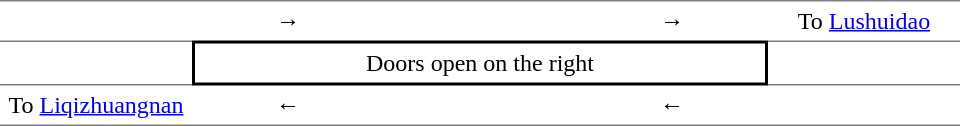<table table border=0 cellspacing=0 cellpadding=4>
<tr>
<td style="border-top:solid 1px gray;" width=120 valign=top align=center></td>
<td style="border-top:solid 1px gray;" width=120 valign=top align=center>→</td>
<th style="border-top:solid 1px gray;" width=120 valign=top align=center></th>
<td style="border-top:solid 1px gray;" width=120 valign=top align=center>→</td>
<td style="border-top:solid 1px gray;" width=120 valign=top align=center>To  <a href='#'>Lushuidao</a></td>
</tr>
<tr>
<td style="border-top:solid 1px gray;border-bottom:solid 1px gray;" width=120 valign=top align=center></td>
<td style="border-top:solid 2px black;border-right:solid 2px black;border-left:solid 2px black;border-bottom:solid 2px black;" colspan=3 align=center>Doors open on the right</td>
<td style="border-top:solid 1px gray;border-bottom:solid 1px gray;" width=120 valign=top align=center></td>
<td></td>
</tr>
<tr>
<td style="border-bottom:solid 1px gray;" valign=top align=center>To  <a href='#'>Liqizhuangnan</a></td>
<td style="border-bottom:solid 1px gray;" width=120 valign=top align=center>←</td>
<th style="border-bottom:solid 1px gray;" colspan=1 valign=top align=center></th>
<td style="border-bottom:solid 1px gray;" width=120 valign=top align=center>←</td>
<td style="border-bottom:solid 1px gray;"  valign=top align=center></td>
</tr>
</table>
